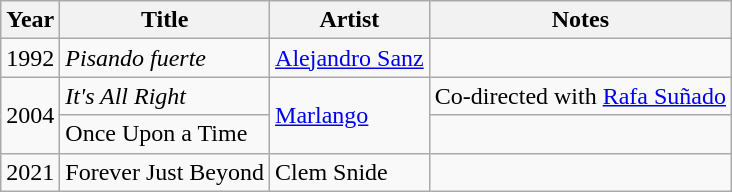<table class= "wikitable sortable">
<tr>
<th style="width:26px;">Year</th>
<th>Title</th>
<th>Artist</th>
<th>Notes</th>
</tr>
<tr>
<td>1992</td>
<td><em>Pisando fuerte</em></td>
<td><a href='#'>Alejandro Sanz</a></td>
<td></td>
</tr>
<tr>
<td rowspan="2">2004</td>
<td><em> It's All Right</em></td>
<td rowspan="2"><a href='#'>Marlango</a></td>
<td>Co-directed with <a href='#'>Rafa Suñado</a></td>
</tr>
<tr>
<td>Once Upon a Time</td>
<td></td>
</tr>
<tr>
<td>2021</td>
<td>Forever Just Beyond</td>
<td>Clem Snide</td>
<td></td>
</tr>
</table>
